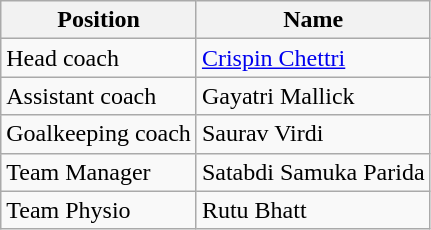<table class="wikitable">
<tr>
<th>Position</th>
<th>Name</th>
</tr>
<tr>
<td>Head coach</td>
<td> <a href='#'>Crispin Chettri</a></td>
</tr>
<tr>
<td>Assistant coach</td>
<td> Gayatri Mallick</td>
</tr>
<tr>
<td>Goalkeeping coach</td>
<td> Saurav Virdi</td>
</tr>
<tr>
<td>Team Manager</td>
<td> Satabdi Samuka Parida</td>
</tr>
<tr>
<td>Team Physio</td>
<td> Rutu Bhatt</td>
</tr>
</table>
